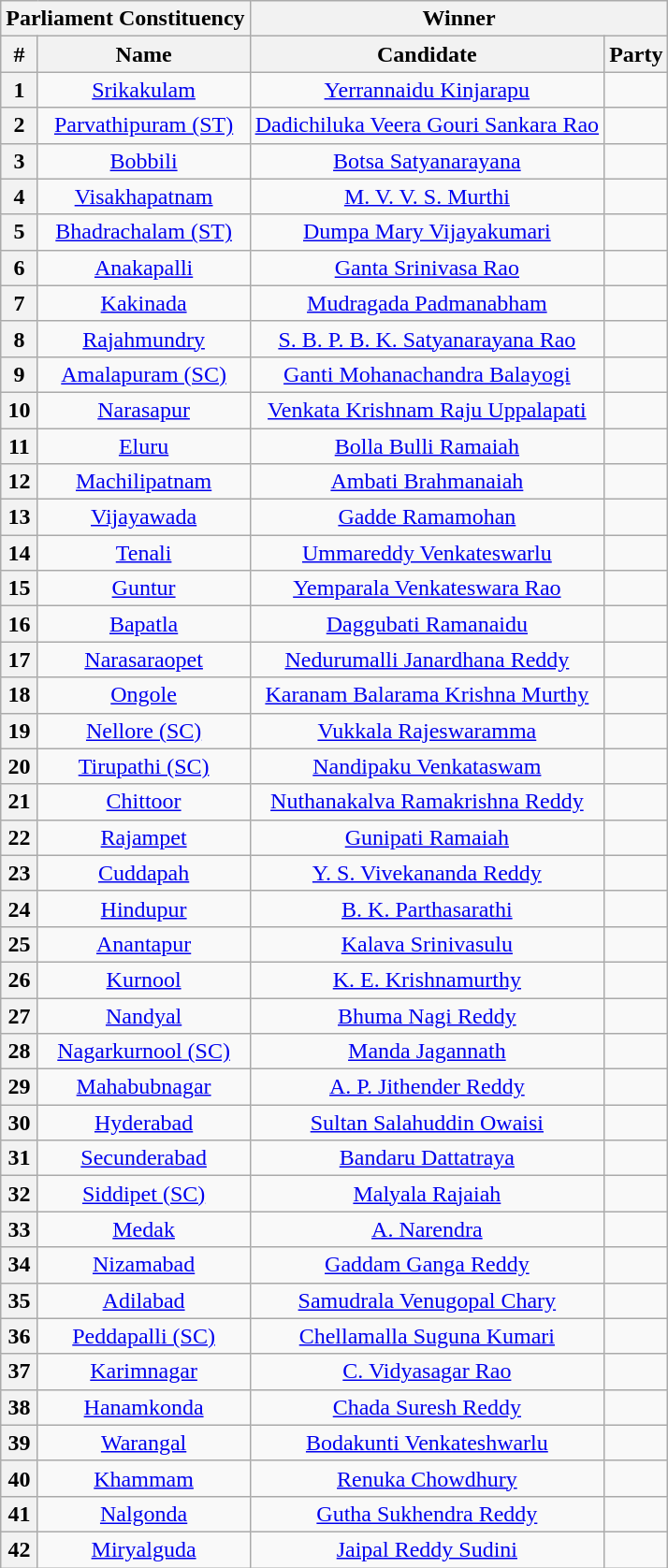<table class="wikitable sortable" style="text-align:center;">
<tr>
<th colspan="2">Parliament Constituency</th>
<th colspan="4">Winner</th>
</tr>
<tr>
<th>#</th>
<th>Name</th>
<th>Candidate</th>
<th colspan="2">Party</th>
</tr>
<tr>
<th>1</th>
<td><a href='#'>Srikakulam</a></td>
<td><a href='#'>Yerrannaidu Kinjarapu</a></td>
<td></td>
</tr>
<tr>
<th>2</th>
<td><a href='#'>Parvathipuram (ST)</a></td>
<td><a href='#'>Dadichiluka Veera Gouri Sankara Rao</a></td>
<td></td>
</tr>
<tr>
<th>3</th>
<td><a href='#'>Bobbili</a></td>
<td><a href='#'>Botsa Satyanarayana</a></td>
<td></td>
</tr>
<tr>
<th>4</th>
<td><a href='#'>Visakhapatnam</a></td>
<td><a href='#'>M. V. V. S. Murthi</a></td>
<td></td>
</tr>
<tr>
<th>5</th>
<td><a href='#'>Bhadrachalam (ST)</a></td>
<td><a href='#'>Dumpa Mary Vijayakumari</a></td>
<td></td>
</tr>
<tr>
<th>6</th>
<td><a href='#'>Anakapalli</a></td>
<td><a href='#'>Ganta Srinivasa Rao</a></td>
<td></td>
</tr>
<tr>
<th>7</th>
<td><a href='#'>Kakinada</a></td>
<td><a href='#'>Mudragada Padmanabham</a></td>
<td></td>
</tr>
<tr>
<th>8</th>
<td><a href='#'>Rajahmundry</a></td>
<td><a href='#'>S. B. P. B. K. Satyanarayana Rao</a></td>
<td></td>
</tr>
<tr>
<th>9</th>
<td><a href='#'>Amalapuram (SC)</a></td>
<td><a href='#'>Ganti Mohanachandra Balayogi</a></td>
<td></td>
</tr>
<tr>
<th>10</th>
<td><a href='#'>Narasapur</a></td>
<td><a href='#'>Venkata Krishnam Raju Uppalapati</a></td>
<td></td>
</tr>
<tr>
<th>11</th>
<td><a href='#'>Eluru</a></td>
<td><a href='#'>Bolla Bulli Ramaiah</a></td>
<td></td>
</tr>
<tr>
<th>12</th>
<td><a href='#'>Machilipatnam</a></td>
<td><a href='#'>Ambati Brahmanaiah</a></td>
<td></td>
</tr>
<tr>
<th>13</th>
<td><a href='#'>Vijayawada</a></td>
<td><a href='#'>Gadde Ramamohan</a></td>
<td></td>
</tr>
<tr>
<th>14</th>
<td><a href='#'>Tenali</a></td>
<td><a href='#'>Ummareddy Venkateswarlu</a></td>
<td></td>
</tr>
<tr>
<th>15</th>
<td><a href='#'>Guntur</a></td>
<td><a href='#'>Yemparala Venkateswara Rao</a></td>
<td></td>
</tr>
<tr>
<th>16</th>
<td><a href='#'>Bapatla</a></td>
<td><a href='#'>Daggubati Ramanaidu</a></td>
<td></td>
</tr>
<tr>
<th>17</th>
<td><a href='#'>Narasaraopet</a></td>
<td><a href='#'>Nedurumalli Janardhana Reddy</a></td>
<td></td>
</tr>
<tr>
<th>18</th>
<td><a href='#'>Ongole</a></td>
<td><a href='#'>Karanam Balarama Krishna Murthy</a></td>
<td></td>
</tr>
<tr>
<th>19</th>
<td><a href='#'>Nellore (SC)</a></td>
<td><a href='#'>Vukkala Rajeswaramma</a></td>
<td></td>
</tr>
<tr>
<th>20</th>
<td><a href='#'>Tirupathi (SC)</a></td>
<td><a href='#'>Nandipaku Venkataswam</a></td>
<td></td>
</tr>
<tr>
<th>21</th>
<td><a href='#'>Chittoor</a></td>
<td><a href='#'>Nuthanakalva Ramakrishna Reddy</a></td>
<td></td>
</tr>
<tr>
<th>22</th>
<td><a href='#'>Rajampet</a></td>
<td><a href='#'>Gunipati Ramaiah</a></td>
<td></td>
</tr>
<tr>
<th>23</th>
<td><a href='#'>Cuddapah</a></td>
<td><a href='#'>Y. S. Vivekananda Reddy</a></td>
<td></td>
</tr>
<tr>
<th>24</th>
<td><a href='#'>Hindupur</a></td>
<td><a href='#'>B. K. Parthasarathi</a></td>
<td></td>
</tr>
<tr>
<th>25</th>
<td><a href='#'>Anantapur</a></td>
<td><a href='#'>Kalava Srinivasulu</a></td>
<td></td>
</tr>
<tr>
<th>26</th>
<td><a href='#'>Kurnool</a></td>
<td><a href='#'>K. E. Krishnamurthy</a></td>
<td></td>
</tr>
<tr>
<th>27</th>
<td><a href='#'>Nandyal</a></td>
<td><a href='#'>Bhuma Nagi Reddy</a></td>
<td></td>
</tr>
<tr>
<th>28</th>
<td><a href='#'>Nagarkurnool (SC)</a></td>
<td><a href='#'>Manda Jagannath</a></td>
<td></td>
</tr>
<tr>
<th>29</th>
<td><a href='#'>Mahabubnagar</a></td>
<td><a href='#'>A. P. Jithender Reddy</a></td>
<td></td>
</tr>
<tr>
<th>30</th>
<td><a href='#'>Hyderabad</a></td>
<td><a href='#'>Sultan Salahuddin Owaisi</a></td>
<td></td>
</tr>
<tr>
<th>31</th>
<td><a href='#'>Secunderabad</a></td>
<td><a href='#'>Bandaru Dattatraya</a></td>
<td></td>
</tr>
<tr>
<th>32</th>
<td><a href='#'>Siddipet (SC)</a></td>
<td><a href='#'>Malyala Rajaiah</a></td>
<td></td>
</tr>
<tr>
<th>33</th>
<td><a href='#'>Medak</a></td>
<td><a href='#'>A. Narendra</a></td>
<td></td>
</tr>
<tr>
<th>34</th>
<td><a href='#'>Nizamabad</a></td>
<td><a href='#'>Gaddam Ganga Reddy</a></td>
<td></td>
</tr>
<tr>
<th>35</th>
<td><a href='#'>Adilabad</a></td>
<td><a href='#'>Samudrala Venugopal Chary</a></td>
<td></td>
</tr>
<tr>
<th>36</th>
<td><a href='#'>Peddapalli (SC)</a></td>
<td><a href='#'>Chellamalla Suguna Kumari</a></td>
<td></td>
</tr>
<tr>
<th>37</th>
<td><a href='#'>Karimnagar</a></td>
<td><a href='#'>C. Vidyasagar Rao</a></td>
<td></td>
</tr>
<tr>
<th>38</th>
<td><a href='#'>Hanamkonda</a></td>
<td><a href='#'>Chada Suresh Reddy</a></td>
<td></td>
</tr>
<tr>
<th>39</th>
<td><a href='#'>Warangal</a></td>
<td><a href='#'>Bodakunti Venkateshwarlu</a></td>
<td></td>
</tr>
<tr>
<th>40</th>
<td><a href='#'>Khammam</a></td>
<td><a href='#'>Renuka Chowdhury</a></td>
<td></td>
</tr>
<tr>
<th>41</th>
<td><a href='#'>Nalgonda</a></td>
<td><a href='#'>Gutha Sukhendra Reddy</a></td>
<td></td>
</tr>
<tr>
<th>42</th>
<td><a href='#'>Miryalguda</a></td>
<td><a href='#'>Jaipal Reddy Sudini</a></td>
<td></td>
</tr>
</table>
